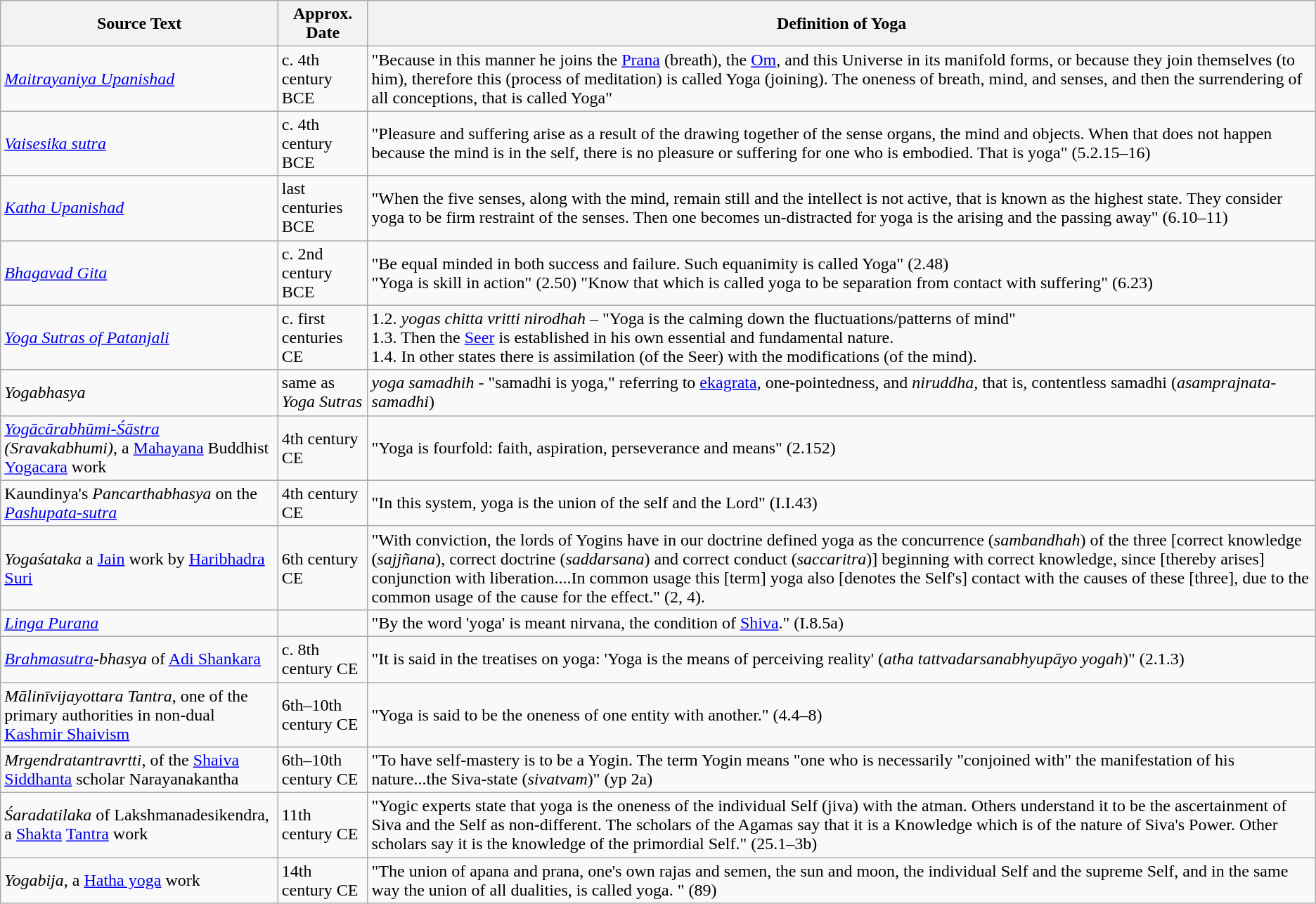<table class="wikitable">
<tr>
<th>Source Text</th>
<th>Approx. Date</th>
<th>Definition of Yoga</th>
</tr>
<tr>
<td><em><a href='#'>Maitrayaniya Upanishad</a></em></td>
<td>c. 4th century BCE</td>
<td>"Because in this manner he joins the <a href='#'>Prana</a> (breath), the <a href='#'>Om</a>, and this Universe in its manifold forms, or because they join themselves (to him), therefore this (process of meditation) is called Yoga (joining). The oneness of breath, mind, and senses, and then the surrendering of all conceptions, that is called Yoga"</td>
</tr>
<tr>
<td><a href='#'><em>Vaisesika sutra</em></a></td>
<td>c. 4th century BCE</td>
<td>"Pleasure and suffering arise as a result of the drawing together of the sense organs, the mind and objects. When that does not happen because the mind is in the self, there is no pleasure or suffering for one who is embodied. That is yoga" (5.2.15–16)</td>
</tr>
<tr>
<td><em><a href='#'>Katha Upanishad</a></em></td>
<td>last centuries BCE</td>
<td>"When the five senses, along with the mind, remain still and the intellect is not active, that is known as the highest state. They consider yoga to be firm restraint of the senses. Then one becomes un-distracted for yoga is the arising and the passing away" (6.10–11)</td>
</tr>
<tr>
<td><em><a href='#'>Bhagavad Gita</a></em></td>
<td>c. 2nd century BCE</td>
<td>"Be equal minded in both success and failure. Such equanimity is called Yoga" (2.48)<br>"Yoga is skill in action" (2.50) 
"Know that which is called yoga to be separation from contact with suffering" (6.23)</td>
</tr>
<tr>
<td><em><a href='#'>Yoga Sutras of Patanjali</a></em></td>
<td>c. first centuries CE</td>
<td>1.2. <em>yogas chitta vritti nirodhah</em> – "Yoga is the calming down the fluctuations/patterns of mind"<br>1.3. Then the <a href='#'>Seer</a> is established in his own essential and fundamental nature.<br>1.4. In other states there is assimilation (of the Seer) with the modifications (of the mind).</td>
</tr>
<tr>
<td><em>Yogabhasya</em></td>
<td>same as <em>Yoga Sutras</em></td>
<td><em>yoga samadhih</em> - "samadhi is yoga," referring to <a href='#'>ekagrata</a>, one-pointedness, and <em>niruddha</em>, that is, contentless samadhi (<em>asamprajnata-samadhi</em>)</td>
</tr>
<tr>
<td><em><a href='#'>Yogācārabhūmi-Śāstra</a> (Sravakabhumi)</em>, a <a href='#'>Mahayana</a> Buddhist <a href='#'>Yogacara</a> work</td>
<td>4th century CE</td>
<td>"Yoga is fourfold: faith, aspiration, perseverance and means" (2.152)</td>
</tr>
<tr>
<td>Kaundinya's <em>Pancarthabhasya</em> on the <em><a href='#'>Pashupata-sutra</a></em></td>
<td>4th century CE</td>
<td>"In this system, yoga is the union of the self and the Lord" (I.I.43)</td>
</tr>
<tr>
<td><em>Yogaśataka</em> a <a href='#'>Jain</a> work by <a href='#'>Haribhadra Suri</a></td>
<td>6th century CE</td>
<td>"With conviction, the lords of Yogins have in our doctrine defined yoga as the concurrence (<em>sambandhah</em>) of the three [correct knowledge (<em>sajjñana</em>), correct doctrine (<em>saddarsana</em>) and correct conduct (<em>saccaritra</em>)] beginning with correct knowledge, since [thereby arises] conjunction with liberation....In common usage this [term] yoga also [denotes the Self's] contact with the causes of these [three], due to the common usage of the cause for the effect." (2, 4).</td>
</tr>
<tr>
<td><em><a href='#'>Linga Purana</a></em></td>
<td></td>
<td>"By the word 'yoga' is meant nirvana, the condition of <a href='#'>Shiva</a>." (I.8.5a)</td>
</tr>
<tr>
<td><em><a href='#'>Brahmasutra</a>-bhasya</em> of <a href='#'>Adi Shankara</a></td>
<td>c. 8th century CE</td>
<td>"It is said in the treatises on yoga: 'Yoga is the means of perceiving reality' (<em>atha tattvadarsanabhyupāyo yogah</em>)" (2.1.3)</td>
</tr>
<tr>
<td><em>Mālinīvijayottara Tantra</em>, one of the primary authorities in non-dual <a href='#'>Kashmir Shaivism</a></td>
<td>6th–10th century CE</td>
<td>"Yoga is said to be the oneness of one entity with another." (4.4–8)</td>
</tr>
<tr>
<td><em>Mrgendratantravrtti</em>, of the <a href='#'>Shaiva Siddhanta</a> scholar Narayanakantha</td>
<td>6th–10th century CE</td>
<td>"To have self-mastery is to be a Yogin. The term Yogin means "one who is necessarily "conjoined with" the manifestation of his nature...the Siva-state (<em>sivatvam</em>)" (yp 2a)</td>
</tr>
<tr>
<td><em>Śaradatilaka</em> of Lakshmanadesikendra, a <a href='#'>Shakta</a> <a href='#'>Tantra</a> work</td>
<td>11th century CE</td>
<td>"Yogic experts state that yoga is the oneness of the individual Self (jiva) with the atman. Others understand it to be the ascertainment of Siva and the Self as non-different. The scholars of the Agamas say that it is a Knowledge which is of the nature of Siva's Power. Other scholars say it is the knowledge of the primordial Self." (25.1–3b)</td>
</tr>
<tr>
<td><em>Yogabija</em>, a <a href='#'>Hatha yoga</a> work</td>
<td>14th century CE</td>
<td>"The union of apana and prana, one's own rajas and semen, the sun and moon, the individual Self and the supreme Self, and in the same way the union of all dualities, is called yoga. " (89)</td>
</tr>
</table>
